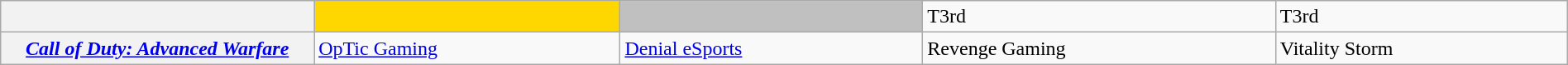<table class="wikitable" style="width: 100%;">
<tr>
<th style="width: 20%;"></th>
<td style="text-align:center" bgcolor="gold"></td>
<td style="text-align:center" bgcolor="silver"></td>
<td>T3rd</td>
<td>T3rd</td>
</tr>
<tr>
<th><em><a href='#'>Call of Duty: Advanced Warfare</a></em></th>
<td> <a href='#'>OpTic Gaming</a></td>
<td> <a href='#'>Denial eSports</a></td>
<td> Revenge Gaming</td>
<td> Vitality Storm</td>
</tr>
</table>
